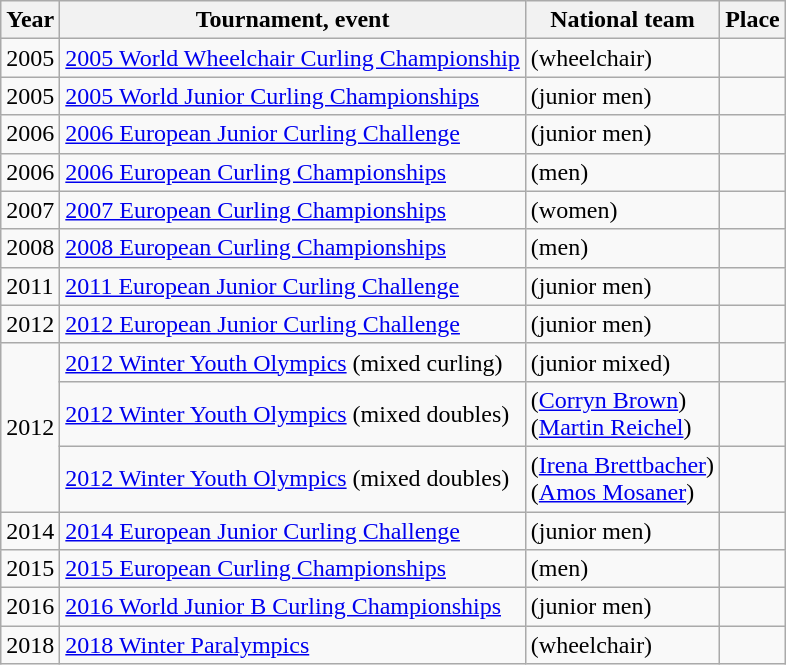<table class="wikitable">
<tr>
<th scope="col">Year</th>
<th scope="col">Tournament, event</th>
<th scope="col">National team</th>
<th scope="col">Place</th>
</tr>
<tr>
<td>2005</td>
<td><a href='#'>2005 World Wheelchair Curling Championship</a></td>
<td> (wheelchair)</td>
<td></td>
</tr>
<tr>
<td>2005</td>
<td><a href='#'>2005 World Junior Curling Championships</a></td>
<td> (junior men)</td>
<td></td>
</tr>
<tr>
<td>2006</td>
<td><a href='#'>2006 European Junior Curling Challenge</a></td>
<td> (junior men)</td>
<td></td>
</tr>
<tr>
<td>2006</td>
<td><a href='#'>2006 European Curling Championships</a></td>
<td> (men)</td>
<td></td>
</tr>
<tr>
<td>2007</td>
<td><a href='#'>2007 European Curling Championships</a></td>
<td> (women)</td>
<td></td>
</tr>
<tr>
<td>2008</td>
<td><a href='#'>2008 European Curling Championships</a></td>
<td> (men)</td>
<td></td>
</tr>
<tr>
<td>2011</td>
<td><a href='#'>2011 European Junior Curling Challenge</a></td>
<td> (junior men)</td>
<td></td>
</tr>
<tr>
<td>2012</td>
<td><a href='#'>2012 European Junior Curling Challenge</a></td>
<td> (junior men)</td>
<td></td>
</tr>
<tr>
<td rowspan=3>2012</td>
<td><a href='#'>2012 Winter Youth Olympics</a> (mixed curling)</td>
<td> (junior mixed)</td>
<td></td>
</tr>
<tr>
<td><a href='#'>2012 Winter Youth Olympics</a> (mixed doubles)</td>
<td> (<a href='#'>Corryn Brown</a>)<br> (<a href='#'>Martin Reichel</a>)</td>
<td></td>
</tr>
<tr>
<td><a href='#'>2012 Winter Youth Olympics</a> (mixed doubles)</td>
<td> (<a href='#'>Irena Brettbacher</a>)<br> (<a href='#'>Amos Mosaner</a>)</td>
<td></td>
</tr>
<tr>
<td>2014</td>
<td><a href='#'>2014 European Junior Curling Challenge</a></td>
<td> (junior men)</td>
<td></td>
</tr>
<tr>
<td>2015</td>
<td><a href='#'>2015 European Curling Championships</a></td>
<td> (men)</td>
<td></td>
</tr>
<tr>
<td>2016</td>
<td><a href='#'>2016 World Junior B Curling Championships</a></td>
<td> (junior men)</td>
<td></td>
</tr>
<tr>
<td>2018</td>
<td><a href='#'>2018 Winter Paralympics</a></td>
<td> (wheelchair)</td>
<td></td>
</tr>
</table>
